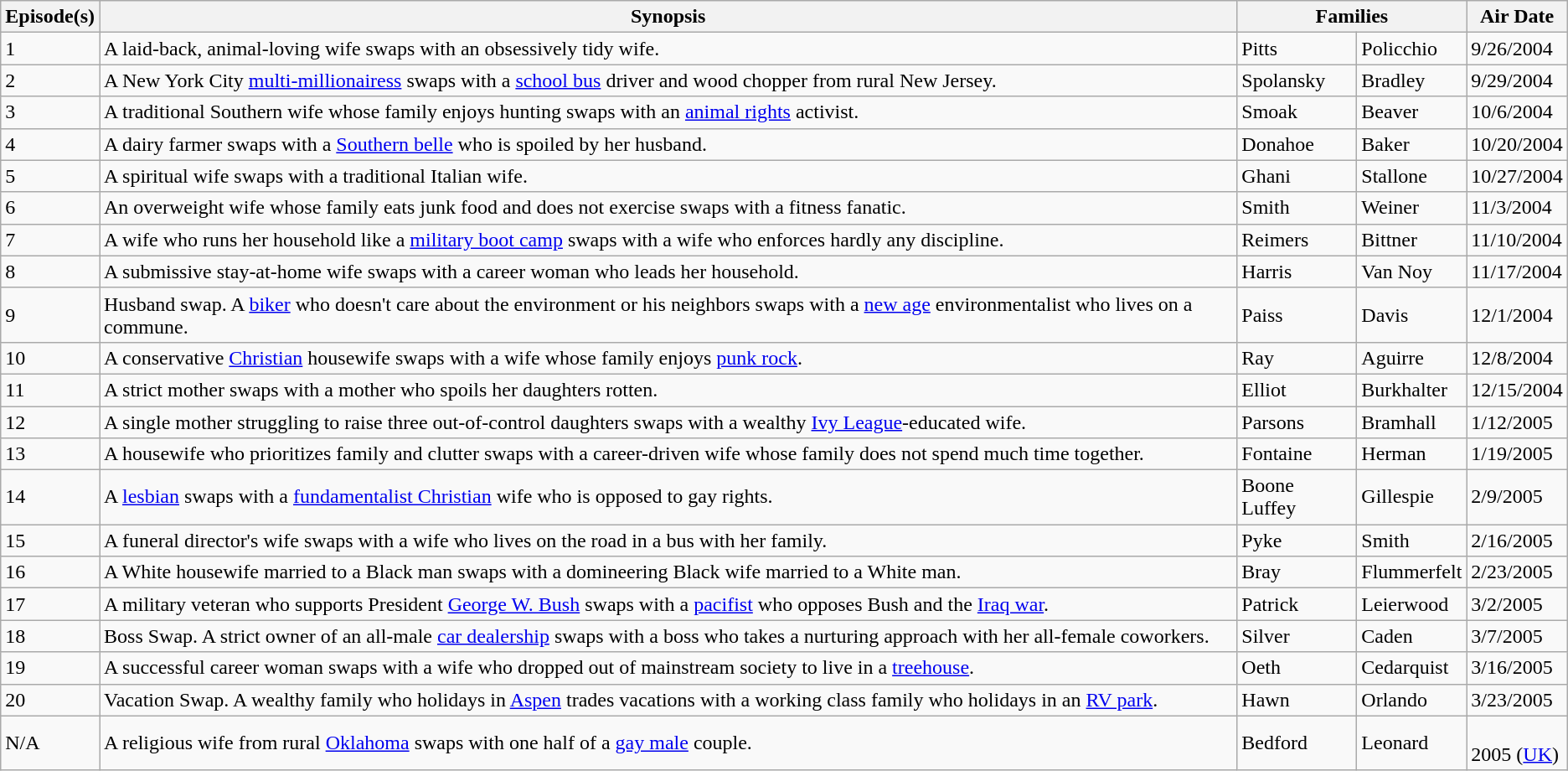<table class="wikitable">
<tr>
<th>Episode(s)</th>
<th>Synopsis</th>
<th colspan="2">Families</th>
<th>Air Date</th>
</tr>
<tr>
<td>1</td>
<td>A laid-back, animal-loving wife swaps with an obsessively tidy wife.</td>
<td>Pitts</td>
<td>Policchio</td>
<td>9/26/2004</td>
</tr>
<tr>
<td>2</td>
<td>A New York City <a href='#'>multi-millionairess</a> swaps with a <a href='#'>school bus</a> driver and wood chopper from rural New Jersey.</td>
<td>Spolansky</td>
<td>Bradley</td>
<td>9/29/2004</td>
</tr>
<tr>
<td>3</td>
<td>A traditional Southern wife whose family enjoys hunting swaps with an <a href='#'>animal rights</a> activist.</td>
<td>Smoak</td>
<td>Beaver</td>
<td>10/6/2004</td>
</tr>
<tr>
<td>4</td>
<td>A dairy farmer swaps with a <a href='#'>Southern belle</a> who is spoiled by her husband.</td>
<td>Donahoe</td>
<td>Baker</td>
<td>10/20/2004</td>
</tr>
<tr>
<td>5</td>
<td>A spiritual wife swaps with a traditional Italian wife.</td>
<td>Ghani</td>
<td>Stallone</td>
<td>10/27/2004</td>
</tr>
<tr>
<td>6</td>
<td>An overweight wife whose family eats junk food and does not exercise swaps with a fitness fanatic.</td>
<td>Smith</td>
<td>Weiner</td>
<td>11/3/2004</td>
</tr>
<tr>
<td>7</td>
<td>A wife who runs her household like a <a href='#'>military boot camp</a> swaps with a wife who enforces hardly any discipline.</td>
<td>Reimers</td>
<td>Bittner</td>
<td>11/10/2004</td>
</tr>
<tr>
<td>8</td>
<td>A submissive stay-at-home wife swaps with a career woman who leads her household.</td>
<td>Harris</td>
<td>Van Noy</td>
<td>11/17/2004</td>
</tr>
<tr>
<td>9</td>
<td>Husband swap. A <a href='#'>biker</a> who doesn't care about the environment or his neighbors swaps with a <a href='#'>new age</a> environmentalist who lives on a commune.</td>
<td>Paiss</td>
<td>Davis</td>
<td>12/1/2004</td>
</tr>
<tr>
<td>10</td>
<td>A conservative <a href='#'>Christian</a> housewife swaps with a wife whose family enjoys <a href='#'>punk rock</a>.</td>
<td>Ray</td>
<td>Aguirre</td>
<td>12/8/2004</td>
</tr>
<tr>
<td>11</td>
<td>A strict mother swaps with a mother who spoils her daughters rotten.</td>
<td>Elliot</td>
<td>Burkhalter</td>
<td>12/15/2004</td>
</tr>
<tr>
<td>12</td>
<td>A single mother struggling to raise three out-of-control daughters swaps with a wealthy <a href='#'>Ivy League</a>-educated wife.</td>
<td>Parsons</td>
<td>Bramhall</td>
<td>1/12/2005</td>
</tr>
<tr>
<td>13</td>
<td>A housewife who prioritizes family and clutter swaps with a career-driven wife whose family does not spend much time together.</td>
<td>Fontaine</td>
<td>Herman</td>
<td>1/19/2005</td>
</tr>
<tr>
<td>14</td>
<td>A <a href='#'>lesbian</a> swaps with a <a href='#'>fundamentalist Christian</a> wife who is opposed to gay rights.</td>
<td>Boone Luffey</td>
<td>Gillespie</td>
<td>2/9/2005</td>
</tr>
<tr>
<td>15</td>
<td>A funeral director's wife swaps with a wife who lives on the road in a bus with her family.</td>
<td>Pyke</td>
<td>Smith</td>
<td>2/16/2005</td>
</tr>
<tr>
<td>16</td>
<td>A White housewife married to a Black man swaps with a domineering Black wife married to a White man.</td>
<td>Bray</td>
<td>Flummerfelt</td>
<td>2/23/2005</td>
</tr>
<tr>
<td>17</td>
<td>A military veteran who supports President <a href='#'>George W. Bush</a> swaps with a <a href='#'>pacifist</a> who opposes Bush and the <a href='#'>Iraq war</a>.</td>
<td>Patrick</td>
<td>Leierwood</td>
<td>3/2/2005</td>
</tr>
<tr>
<td>18</td>
<td>Boss Swap. A strict owner of an all-male <a href='#'>car dealership</a> swaps with a boss who takes a nurturing approach with her all-female coworkers.</td>
<td>Silver</td>
<td>Caden</td>
<td>3/7/2005</td>
</tr>
<tr>
<td>19</td>
<td>A successful career woman swaps with a wife who dropped out of mainstream society to live in a <a href='#'>treehouse</a>.</td>
<td>Oeth</td>
<td>Cedarquist</td>
<td>3/16/2005</td>
</tr>
<tr>
<td>20</td>
<td>Vacation Swap. A wealthy family who holidays in <a href='#'>Aspen</a> trades vacations with a working class family who holidays in an <a href='#'>RV park</a>.</td>
<td>Hawn</td>
<td>Orlando</td>
<td>3/23/2005</td>
</tr>
<tr>
<td>N/A</td>
<td>A religious wife from rural <a href='#'>Oklahoma</a> swaps with one half of a <a href='#'>gay male</a> couple.</td>
<td>Bedford</td>
<td>Leonard</td>
<td><br>2005 (<a href='#'>UK</a>)</td>
</tr>
</table>
